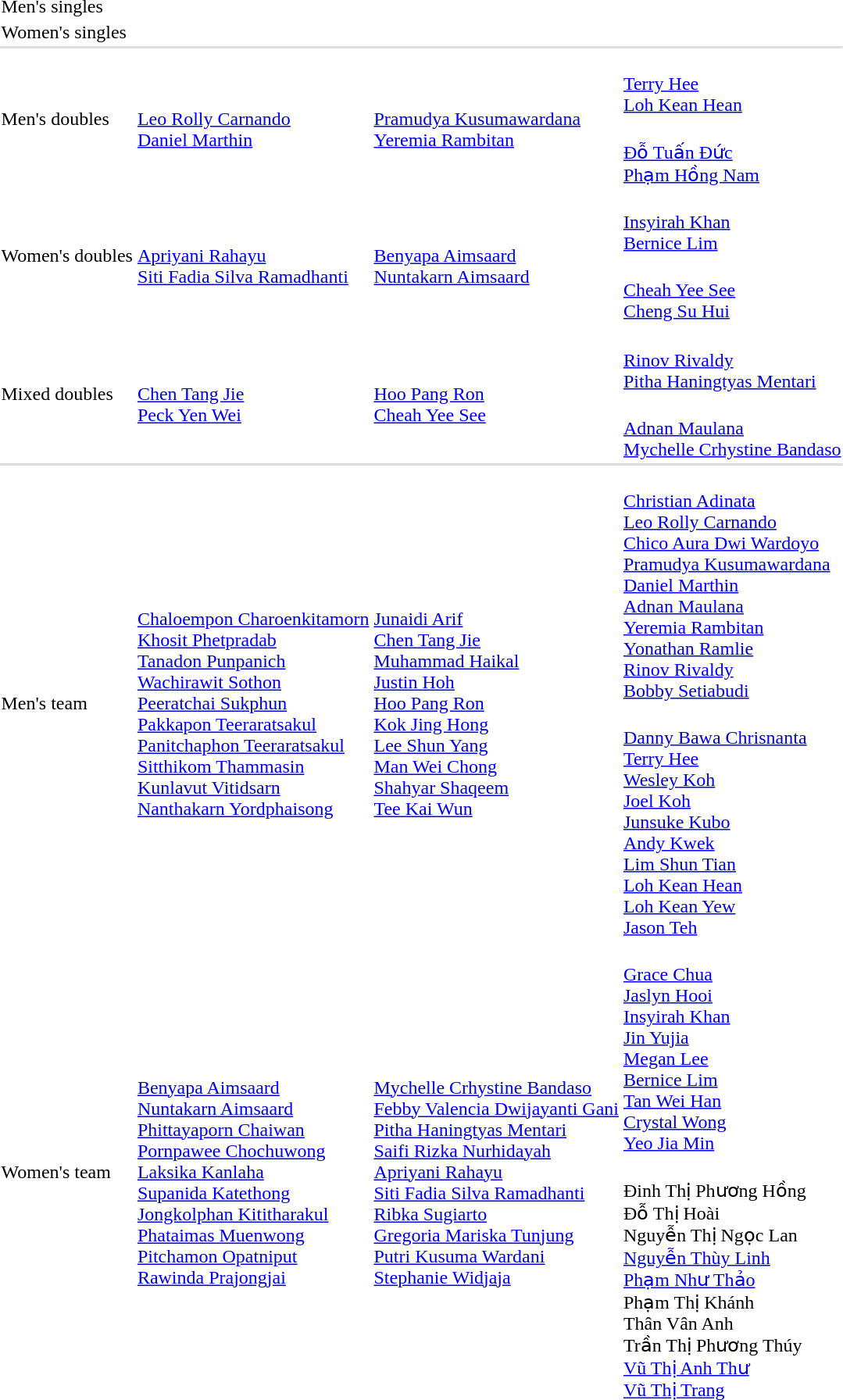<table>
<tr>
<td rowspan=2>Men's singles<br></td>
<td rowspan=2></td>
<td rowspan=2></td>
<td></td>
</tr>
<tr>
<td></td>
</tr>
<tr>
<td rowspan=2>Women's singles<br></td>
<td rowspan=2></td>
<td rowspan=2></td>
<td></td>
</tr>
<tr>
<td></td>
</tr>
<tr bgcolor=#dddddd>
<td colspan=4></td>
</tr>
<tr>
<td rowspan=2>Men's doubles<br></td>
<td rowspan=2><br><a href='#'>Leo Rolly Carnando</a><br><a href='#'>Daniel Marthin</a></td>
<td rowspan=2><br><a href='#'>Pramudya Kusumawardana</a><br><a href='#'>Yeremia Rambitan</a></td>
<td><br><a href='#'>Terry Hee</a><br><a href='#'>Loh Kean Hean</a></td>
</tr>
<tr>
<td><br><a href='#'>Đỗ Tuấn Đức</a><br><a href='#'>Phạm Hồng Nam</a></td>
</tr>
<tr>
<td rowspan=2>Women's doubles<br></td>
<td rowspan=2><br><a href='#'>Apriyani Rahayu</a><br><a href='#'>Siti Fadia Silva Ramadhanti</a></td>
<td rowspan=2><br><a href='#'>Benyapa Aimsaard</a><br><a href='#'>Nuntakarn Aimsaard</a></td>
<td><br><a href='#'>Insyirah Khan</a><br><a href='#'>Bernice Lim</a></td>
</tr>
<tr>
<td><br><a href='#'>Cheah Yee See</a><br><a href='#'>Cheng Su Hui</a></td>
</tr>
<tr>
</tr>
<tr>
<td rowspan=2>Mixed doubles<br></td>
<td rowspan=2><br><a href='#'>Chen Tang Jie</a><br><a href='#'>Peck Yen Wei</a></td>
<td rowspan=2><br><a href='#'>Hoo Pang Ron</a><br><a href='#'>Cheah Yee See</a></td>
<td><br><a href='#'>Rinov Rivaldy</a><br><a href='#'>Pitha Haningtyas Mentari</a></td>
</tr>
<tr>
<td><br><a href='#'>Adnan Maulana</a><br><a href='#'>Mychelle Crhystine Bandaso</a></td>
</tr>
<tr bgcolor=#dddddd>
<td colspan=4></td>
</tr>
<tr>
<td rowspan=2>Men's team<br></td>
<td rowspan=2><br><a href='#'>Chaloempon Charoenkitamorn</a><br><a href='#'>Khosit Phetpradab</a><br><a href='#'>Tanadon Punpanich</a><br><a href='#'>Wachirawit Sothon</a><br><a href='#'>Peeratchai Sukphun</a><br><a href='#'>Pakkapon Teeraratsakul</a><br><a href='#'>Panitchaphon Teeraratsakul</a><br><a href='#'>Sitthikom Thammasin</a><br><a href='#'>Kunlavut Vitidsarn</a><br><a href='#'>Nanthakarn Yordphaisong</a></td>
<td rowspan=2><br><a href='#'>Junaidi Arif</a><br><a href='#'>Chen Tang Jie</a><br><a href='#'>Muhammad Haikal</a><br><a href='#'>Justin Hoh</a><br><a href='#'>Hoo Pang Ron</a><br><a href='#'>Kok Jing Hong</a><br><a href='#'>Lee Shun Yang</a><br><a href='#'>Man Wei Chong</a><br><a href='#'>Shahyar Shaqeem</a><br><a href='#'>Tee Kai Wun</a></td>
<td><br><a href='#'>Christian Adinata</a><br><a href='#'>Leo Rolly Carnando</a><br><a href='#'>Chico Aura Dwi Wardoyo</a><br><a href='#'>Pramudya Kusumawardana</a><br><a href='#'>Daniel Marthin</a><br><a href='#'>Adnan Maulana</a><br><a href='#'>Yeremia Rambitan</a><br><a href='#'>Yonathan Ramlie</a><br><a href='#'>Rinov Rivaldy</a><br><a href='#'>Bobby Setiabudi</a></td>
</tr>
<tr>
<td><br><a href='#'>Danny Bawa Chrisnanta</a><br><a href='#'>Terry Hee</a><br><a href='#'>Wesley Koh</a><br><a href='#'>Joel Koh</a><br><a href='#'>Junsuke Kubo</a><br><a href='#'>Andy Kwek</a><br><a href='#'>Lim Shun Tian</a><br><a href='#'>Loh Kean Hean</a><br><a href='#'>Loh Kean Yew</a><br><a href='#'>Jason Teh</a></td>
</tr>
<tr>
<td rowspan=2>Women's team<br></td>
<td rowspan=2><br><a href='#'>Benyapa Aimsaard</a><br><a href='#'>Nuntakarn Aimsaard</a><br><a href='#'>Phittayaporn Chaiwan</a><br><a href='#'>Pornpawee Chochuwong</a><br><a href='#'>Laksika Kanlaha</a><br><a href='#'>Supanida Katethong</a><br><a href='#'>Jongkolphan Kititharakul</a><br><a href='#'>Phataimas Muenwong</a><br><a href='#'>Pitchamon Opatniput</a><br><a href='#'>Rawinda Prajongjai</a></td>
<td rowspan=2><br><a href='#'>Mychelle Crhystine Bandaso</a><br><a href='#'>Febby Valencia Dwijayanti Gani</a><br><a href='#'>Pitha Haningtyas Mentari</a><br><a href='#'>Saifi Rizka Nurhidayah</a><br><a href='#'>Apriyani Rahayu</a><br><a href='#'>Siti Fadia Silva Ramadhanti</a><br><a href='#'>Ribka Sugiarto</a><br><a href='#'>Gregoria Mariska Tunjung</a><br><a href='#'>Putri Kusuma Wardani</a><br><a href='#'>Stephanie Widjaja</a></td>
<td><br><a href='#'>Grace Chua</a><br><a href='#'>Jaslyn Hooi</a><br><a href='#'>Insyirah Khan</a><br><a href='#'>Jin Yujia</a><br><a href='#'>Megan Lee</a><br><a href='#'>Bernice Lim</a><br><a href='#'>Tan Wei Han</a><br><a href='#'>Crystal Wong</a><br><a href='#'>Yeo Jia Min</a></td>
</tr>
<tr>
<td><br>Đinh Thị Phương Hồng<br>Đỗ Thị Hoài<br>Nguyễn Thị Ngọc Lan<br><a href='#'>Nguyễn Thùy Linh</a><br><a href='#'>Phạm Như Thảo</a><br>Phạm Thị Khánh<br>Thân Vân Anh<br>Trần Thị Phương Thúy<br><a href='#'>Vũ Thị Anh Thư</a><br><a href='#'>Vũ Thị Trang</a></td>
</tr>
</table>
